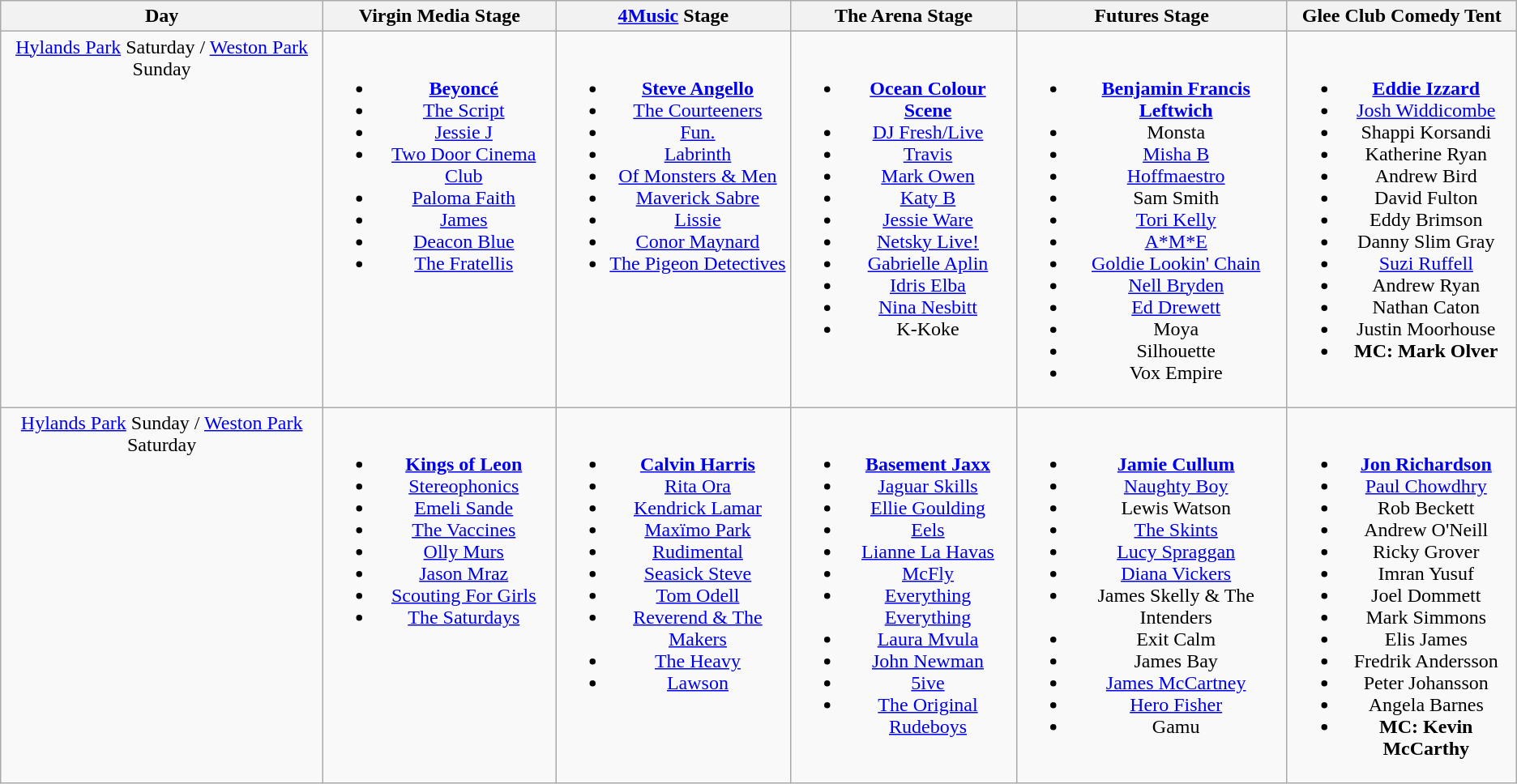<table class="wikitable" style="text-align:center;">
<tr>
<th>Day</th>
<th>Virgin Media Stage</th>
<th><a href='#'>4Music</a> Stage</th>
<th>The Arena Stage</th>
<th>Futures Stage</th>
<th>Glee Club Comedy Tent</th>
</tr>
<tr style="vertical-align: top">
<td><a href='#'>Hylands Park</a> Saturday / <a href='#'>Weston Park</a> Sunday</td>
<td><br><ul><li><strong><a href='#'>Beyoncé</a></strong></li><li><a href='#'>The Script</a></li><li><a href='#'>Jessie J</a></li><li><a href='#'>Two Door Cinema Club</a></li><li><a href='#'>Paloma Faith</a></li><li><a href='#'>James</a></li><li><a href='#'>Deacon Blue</a></li><li><a href='#'>The Fratellis</a></li></ul></td>
<td><br><ul><li><strong><a href='#'>Steve Angello</a></strong></li><li><a href='#'>The Courteeners</a></li><li><a href='#'>Fun.</a></li><li><a href='#'>Labrinth</a></li><li><a href='#'>Of Monsters & Men</a></li><li><a href='#'>Maverick Sabre</a></li><li><a href='#'>Lissie</a></li><li><a href='#'>Conor Maynard</a></li><li><a href='#'>The Pigeon Detectives</a></li></ul></td>
<td><br><ul><li><strong><a href='#'>Ocean Colour Scene</a></strong></li><li><a href='#'>DJ Fresh/Live</a></li><li><a href='#'>Travis</a></li><li><a href='#'>Mark Owen</a></li><li><a href='#'>Katy B</a></li><li><a href='#'>Jessie Ware</a></li><li><a href='#'>Netsky Live!</a></li><li><a href='#'>Gabrielle Aplin</a></li><li><a href='#'>Idris Elba</a></li><li><a href='#'>Nina Nesbitt</a></li><li>K-Koke</li></ul></td>
<td><br><ul><li><strong><a href='#'>Benjamin Francis Leftwich</a></strong></li><li>Monsta</li><li><a href='#'>Misha B</a></li><li><a href='#'>Hoffmaestro</a></li><li>Sam Smith</li><li><a href='#'>Tori Kelly</a></li><li><a href='#'>A*M*E</a></li><li><a href='#'>Goldie Lookin' Chain</a></li><li><a href='#'>Nell Bryden</a></li><li><a href='#'>Ed Drewett</a></li><li>Moya</li><li>Silhouette</li><li>Vox Empire</li></ul></td>
<td><br><ul><li><strong><a href='#'>Eddie Izzard</a></strong></li><li><a href='#'>Josh Widdicombe</a></li><li>Shappi Korsandi</li><li>Katherine Ryan</li><li>Andrew Bird</li><li>David Fulton</li><li>Eddy Brimson</li><li>Danny Slim Gray</li><li><a href='#'>Suzi Ruffell</a></li><li>Andrew Ryan</li><li>Nathan Caton</li><li>Justin Moorhouse</li><li><strong>MC: Mark Olver</strong></li></ul></td>
</tr>
<tr style="vertical-align: top">
<td><a href='#'>Hylands Park</a> Sunday / <a href='#'>Weston Park</a> Saturday</td>
<td><br><ul><li><strong><a href='#'>Kings of Leon</a></strong></li><li><a href='#'>Stereophonics</a></li><li><a href='#'>Emeli Sande</a></li><li><a href='#'>The Vaccines</a></li><li><a href='#'>Olly Murs</a></li><li><a href='#'>Jason Mraz</a></li><li><a href='#'>Scouting For Girls</a></li><li><a href='#'>The Saturdays</a></li></ul></td>
<td><br><ul><li><strong><a href='#'>Calvin Harris</a></strong></li><li><a href='#'>Rita Ora</a></li><li><a href='#'>Kendrick Lamar</a></li><li><a href='#'>Maxïmo Park</a></li><li><a href='#'>Rudimental</a></li><li><a href='#'>Seasick Steve</a></li><li><a href='#'>Tom Odell</a></li><li><a href='#'>Reverend & The Makers</a></li><li><a href='#'>The Heavy</a></li><li><a href='#'>Lawson</a></li></ul></td>
<td><br><ul><li><strong><a href='#'>Basement Jaxx</a></strong></li><li><a href='#'>Jaguar Skills</a></li><li><a href='#'>Ellie Goulding</a></li><li><a href='#'>Eels</a></li><li><a href='#'>Lianne La Havas</a></li><li><a href='#'>McFly</a></li><li><a href='#'>Everything Everything</a></li><li><a href='#'>Laura Mvula</a></li><li><a href='#'>John Newman</a></li><li><a href='#'>5ive</a></li><li><a href='#'>The Original Rudeboys</a></li></ul></td>
<td><br><ul><li><strong><a href='#'>Jamie Cullum</a></strong></li><li><a href='#'>Naughty Boy</a></li><li>Lewis Watson</li><li><a href='#'>The Skints</a></li><li><a href='#'>Lucy Spraggan</a></li><li><a href='#'>Diana Vickers</a></li><li>James Skelly & The Intenders</li><li>Exit Calm</li><li>James Bay</li><li><a href='#'>James McCartney</a></li><li><a href='#'>Hero Fisher</a></li><li>Gamu</li></ul></td>
<td><br><ul><li><strong><a href='#'>Jon Richardson</a></strong></li><li><a href='#'>Paul Chowdhry</a></li><li>Rob Beckett</li><li>Andrew O'Neill</li><li>Ricky Grover</li><li>Imran Yusuf</li><li>Joel Dommett</li><li>Mark Simmons</li><li>Elis James</li><li>Fredrik Andersson</li><li>Peter Johansson</li><li>Angela Barnes</li><li><strong>MC: Kevin McCarthy</strong></li></ul></td>
</tr>
</table>
